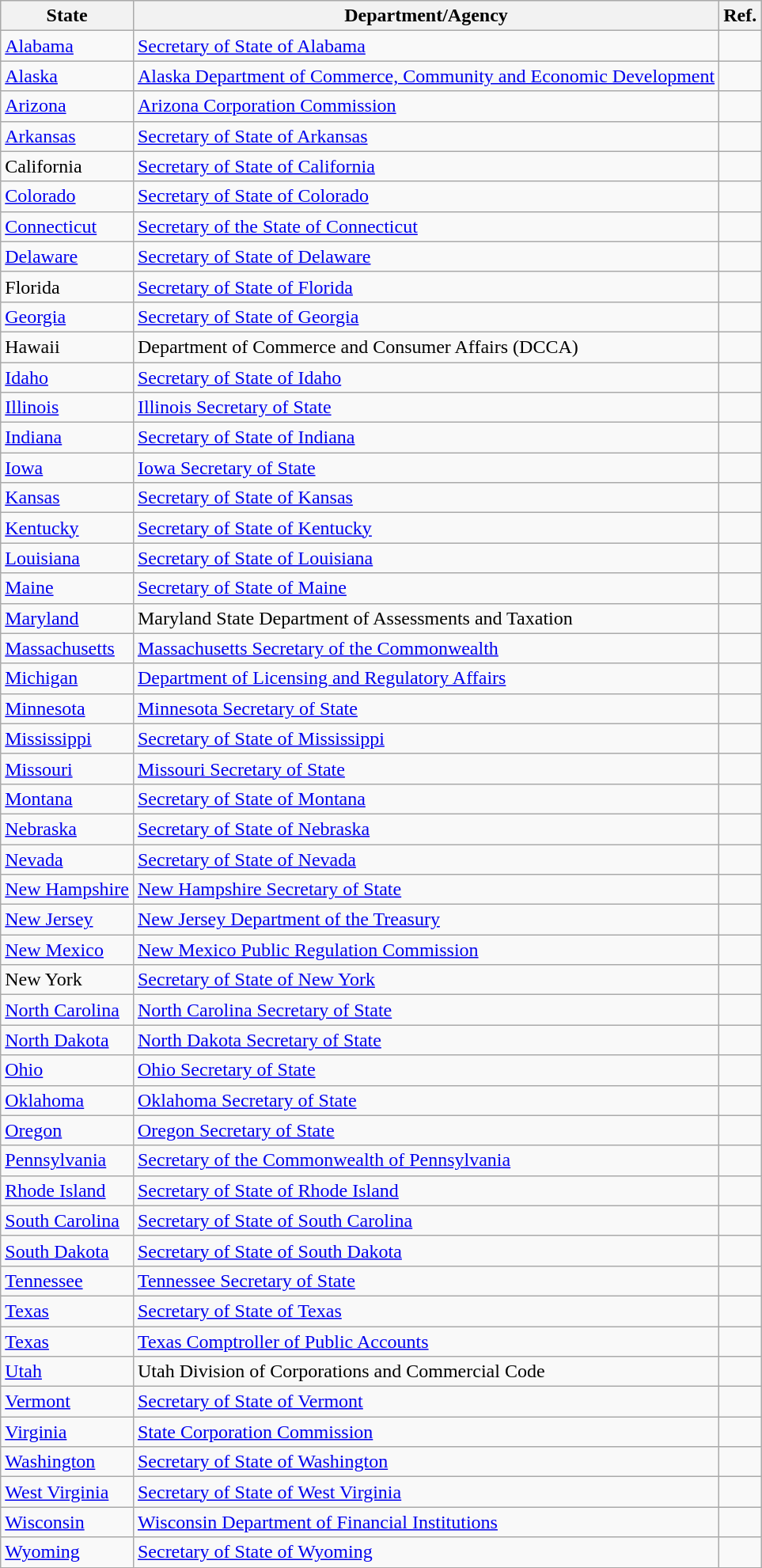<table class="wikitable sortable static-row-numbers static-row-header-text">
<tr>
<th>State</th>
<th>Department/Agency</th>
<th>Ref.</th>
</tr>
<tr>
<td><a href='#'>Alabama</a></td>
<td><a href='#'>Secretary of State of Alabama</a></td>
<td></td>
</tr>
<tr>
<td><a href='#'>Alaska</a></td>
<td><a href='#'>Alaska Department of Commerce, Community and Economic Development</a></td>
<td></td>
</tr>
<tr>
<td><a href='#'>Arizona</a></td>
<td><a href='#'>Arizona Corporation Commission</a></td>
<td></td>
</tr>
<tr>
<td><a href='#'>Arkansas</a></td>
<td><a href='#'>Secretary of State of Arkansas</a></td>
<td></td>
</tr>
<tr>
<td>California</td>
<td><a href='#'>Secretary of State of California</a></td>
<td></td>
</tr>
<tr>
<td><a href='#'>Colorado</a></td>
<td><a href='#'>Secretary of State of Colorado</a></td>
<td></td>
</tr>
<tr>
<td><a href='#'>Connecticut</a></td>
<td><a href='#'>Secretary of the State of Connecticut</a></td>
<td></td>
</tr>
<tr>
<td><a href='#'>Delaware</a></td>
<td><a href='#'>Secretary of State of Delaware</a></td>
<td></td>
</tr>
<tr>
<td>Florida</td>
<td><a href='#'>Secretary of State of Florida</a></td>
<td></td>
</tr>
<tr>
<td><a href='#'>Georgia</a></td>
<td><a href='#'>Secretary of State of Georgia</a></td>
<td></td>
</tr>
<tr>
<td>Hawaii</td>
<td>Department of Commerce and Consumer Affairs (DCCA)</td>
<td></td>
</tr>
<tr>
<td><a href='#'>Idaho</a></td>
<td><a href='#'>Secretary of State of Idaho</a></td>
<td></td>
</tr>
<tr>
<td><a href='#'>Illinois</a></td>
<td><a href='#'>Illinois Secretary of State</a></td>
<td></td>
</tr>
<tr>
<td><a href='#'>Indiana</a></td>
<td><a href='#'>Secretary of State of Indiana</a></td>
<td></td>
</tr>
<tr>
<td><a href='#'>Iowa</a></td>
<td><a href='#'>Iowa Secretary of State</a></td>
<td></td>
</tr>
<tr>
<td><a href='#'>Kansas</a></td>
<td><a href='#'>Secretary of State of Kansas</a></td>
<td></td>
</tr>
<tr>
<td><a href='#'>Kentucky</a></td>
<td><a href='#'>Secretary of State of Kentucky</a></td>
<td></td>
</tr>
<tr>
<td><a href='#'>Louisiana</a></td>
<td><a href='#'>Secretary of State of Louisiana</a></td>
<td></td>
</tr>
<tr>
<td><a href='#'>Maine</a></td>
<td><a href='#'>Secretary of State of Maine</a></td>
<td></td>
</tr>
<tr>
<td><a href='#'>Maryland</a></td>
<td>Maryland State Department of Assessments and Taxation</td>
<td></td>
</tr>
<tr>
<td><a href='#'>Massachusetts</a></td>
<td><a href='#'>Massachusetts Secretary of the Commonwealth</a></td>
<td></td>
</tr>
<tr>
<td><a href='#'>Michigan</a></td>
<td><a href='#'>Department of Licensing and Regulatory Affairs</a></td>
<td></td>
</tr>
<tr>
<td><a href='#'>Minnesota</a></td>
<td><a href='#'>Minnesota Secretary of State</a></td>
<td></td>
</tr>
<tr>
<td><a href='#'>Mississippi</a></td>
<td><a href='#'>Secretary of State of Mississippi</a></td>
<td></td>
</tr>
<tr>
<td><a href='#'>Missouri</a></td>
<td><a href='#'>Missouri Secretary of State</a></td>
<td></td>
</tr>
<tr>
<td><a href='#'>Montana</a></td>
<td><a href='#'>Secretary of State of Montana</a></td>
<td></td>
</tr>
<tr>
<td><a href='#'>Nebraska</a></td>
<td><a href='#'>Secretary of State of Nebraska</a></td>
<td></td>
</tr>
<tr>
<td><a href='#'>Nevada</a></td>
<td><a href='#'>Secretary of State of Nevada</a></td>
<td></td>
</tr>
<tr>
<td><a href='#'>New Hampshire</a></td>
<td><a href='#'>New Hampshire Secretary of State</a></td>
<td></td>
</tr>
<tr>
<td><a href='#'>New Jersey</a></td>
<td><a href='#'>New Jersey Department of the Treasury</a></td>
<td></td>
</tr>
<tr>
<td><a href='#'>New Mexico</a></td>
<td><a href='#'>New Mexico Public Regulation Commission</a></td>
<td></td>
</tr>
<tr>
<td>New York</td>
<td><a href='#'>Secretary of State of New York</a></td>
<td></td>
</tr>
<tr>
<td><a href='#'>North Carolina</a></td>
<td><a href='#'>North Carolina Secretary of State</a></td>
<td></td>
</tr>
<tr>
<td><a href='#'>North Dakota</a></td>
<td><a href='#'>North Dakota Secretary of State</a></td>
<td></td>
</tr>
<tr>
<td><a href='#'>Ohio</a></td>
<td><a href='#'>Ohio Secretary of State</a></td>
<td></td>
</tr>
<tr>
<td><a href='#'>Oklahoma</a></td>
<td><a href='#'>Oklahoma Secretary of State</a></td>
<td></td>
</tr>
<tr>
<td><a href='#'>Oregon</a></td>
<td><a href='#'>Oregon Secretary of State</a></td>
<td></td>
</tr>
<tr>
<td><a href='#'>Pennsylvania</a></td>
<td><a href='#'>Secretary of the Commonwealth of Pennsylvania</a></td>
<td></td>
</tr>
<tr>
<td><a href='#'>Rhode Island</a></td>
<td><a href='#'>Secretary of State of Rhode Island</a></td>
<td></td>
</tr>
<tr>
<td><a href='#'>South Carolina</a></td>
<td><a href='#'>Secretary of State of South Carolina</a></td>
<td></td>
</tr>
<tr>
<td><a href='#'>South Dakota</a></td>
<td><a href='#'>Secretary of State of South Dakota</a></td>
<td></td>
</tr>
<tr>
<td><a href='#'>Tennessee</a></td>
<td><a href='#'>Tennessee Secretary of State</a></td>
<td></td>
</tr>
<tr>
<td><a href='#'>Texas</a></td>
<td><a href='#'>Secretary of State of Texas</a></td>
<td></td>
</tr>
<tr>
<td><a href='#'>Texas</a></td>
<td><a href='#'>Texas Comptroller of Public Accounts</a></td>
<td></td>
</tr>
<tr>
<td><a href='#'>Utah</a></td>
<td>Utah Division of Corporations and Commercial Code</td>
<td></td>
</tr>
<tr>
<td><a href='#'>Vermont</a></td>
<td><a href='#'>Secretary of State of Vermont</a></td>
<td></td>
</tr>
<tr>
<td><a href='#'>Virginia</a></td>
<td><a href='#'>State Corporation Commission</a></td>
<td></td>
</tr>
<tr>
<td><a href='#'>Washington</a></td>
<td><a href='#'>Secretary of State of Washington</a></td>
<td></td>
</tr>
<tr>
<td><a href='#'>West Virginia</a></td>
<td><a href='#'>Secretary of State of West Virginia</a></td>
<td></td>
</tr>
<tr>
<td><a href='#'>Wisconsin</a></td>
<td><a href='#'>Wisconsin Department of Financial Institutions</a></td>
<td></td>
</tr>
<tr>
<td><a href='#'>Wyoming</a></td>
<td><a href='#'>Secretary of State of Wyoming</a></td>
<td></td>
</tr>
</table>
